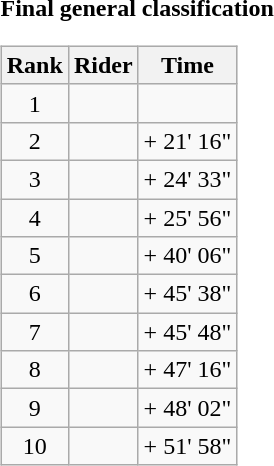<table>
<tr>
<td><strong>Final general classification</strong><br><table class="wikitable">
<tr>
<th scope="col">Rank</th>
<th scope="col">Rider</th>
<th scope="col">Time</th>
</tr>
<tr>
<td style="text-align:center;">1</td>
<td></td>
<td style="text-align:right;"></td>
</tr>
<tr>
<td style="text-align:center;">2</td>
<td></td>
<td style="text-align:right;">+ 21' 16"</td>
</tr>
<tr>
<td style="text-align:center;">3</td>
<td></td>
<td style="text-align:right;">+ 24' 33"</td>
</tr>
<tr>
<td style="text-align:center;">4</td>
<td></td>
<td style="text-align:right;">+ 25' 56"</td>
</tr>
<tr>
<td style="text-align:center;">5</td>
<td></td>
<td style="text-align:right;">+ 40' 06"</td>
</tr>
<tr>
<td style="text-align:center;">6</td>
<td></td>
<td style="text-align:right;">+ 45' 38"</td>
</tr>
<tr>
<td style="text-align:center;">7</td>
<td></td>
<td style="text-align:right;">+ 45' 48"</td>
</tr>
<tr>
<td style="text-align:center;">8</td>
<td></td>
<td style="text-align:right;">+ 47' 16"</td>
</tr>
<tr>
<td style="text-align:center;">9</td>
<td></td>
<td style="text-align:right;">+ 48' 02"</td>
</tr>
<tr>
<td style="text-align:center;">10</td>
<td></td>
<td style="text-align:right;">+ 51' 58"</td>
</tr>
</table>
</td>
</tr>
</table>
